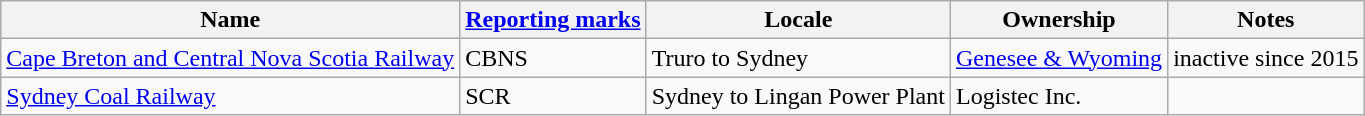<table class="wikitable sortable" border="1">
<tr>
<th>Name</th>
<th><a href='#'>Reporting marks</a></th>
<th>Locale</th>
<th>Ownership</th>
<th>Notes</th>
</tr>
<tr>
<td><a href='#'>Cape Breton and Central Nova Scotia Railway</a></td>
<td>CBNS</td>
<td>Truro to Sydney</td>
<td><a href='#'>Genesee & Wyoming</a></td>
<td>inactive since 2015</td>
</tr>
<tr>
<td><a href='#'>Sydney Coal Railway</a></td>
<td>SCR</td>
<td>Sydney to Lingan Power Plant</td>
<td>Logistec Inc.</td>
<td></td>
</tr>
</table>
